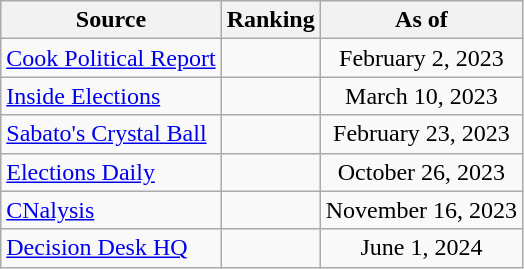<table class="wikitable" style="text-align:center">
<tr>
<th>Source</th>
<th>Ranking</th>
<th>As of</th>
</tr>
<tr>
<td align=left><a href='#'>Cook Political Report</a></td>
<td></td>
<td>February 2, 2023</td>
</tr>
<tr>
<td align=left><a href='#'>Inside Elections</a></td>
<td></td>
<td>March 10, 2023</td>
</tr>
<tr>
<td align=left><a href='#'>Sabato's Crystal Ball</a></td>
<td></td>
<td>February 23, 2023</td>
</tr>
<tr>
<td align=left><a href='#'>Elections Daily</a></td>
<td></td>
<td>October 26, 2023</td>
</tr>
<tr>
<td align=left><a href='#'>CNalysis</a></td>
<td></td>
<td>November 16, 2023</td>
</tr>
<tr>
<td align=left><a href='#'>Decision Desk HQ</a></td>
<td></td>
<td>June 1, 2024</td>
</tr>
</table>
